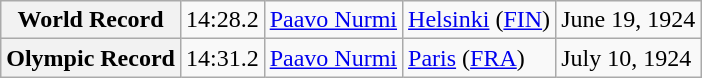<table class="wikitable">
<tr>
<th>World Record</th>
<td>14:28.2</td>
<td> <a href='#'>Paavo Nurmi</a></td>
<td><a href='#'>Helsinki</a> (<a href='#'>FIN</a>)</td>
<td>June 19, 1924</td>
</tr>
<tr>
<th>Olympic Record</th>
<td>14:31.2</td>
<td> <a href='#'>Paavo Nurmi</a></td>
<td><a href='#'>Paris</a> (<a href='#'>FRA</a>)</td>
<td>July 10, 1924</td>
</tr>
</table>
